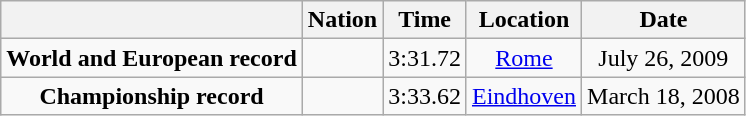<table class=wikitable style=text-align:center>
<tr>
<th></th>
<th>Nation</th>
<th>Time</th>
<th>Location</th>
<th>Date</th>
</tr>
<tr>
<td><strong>World and European record</strong></td>
<td align=left></td>
<td align=left>3:31.72</td>
<td><a href='#'>Rome</a></td>
<td>July 26, 2009</td>
</tr>
<tr>
<td><strong>Championship record</strong></td>
<td align=left></td>
<td align=left>3:33.62</td>
<td><a href='#'>Eindhoven</a></td>
<td>March 18, 2008</td>
</tr>
</table>
